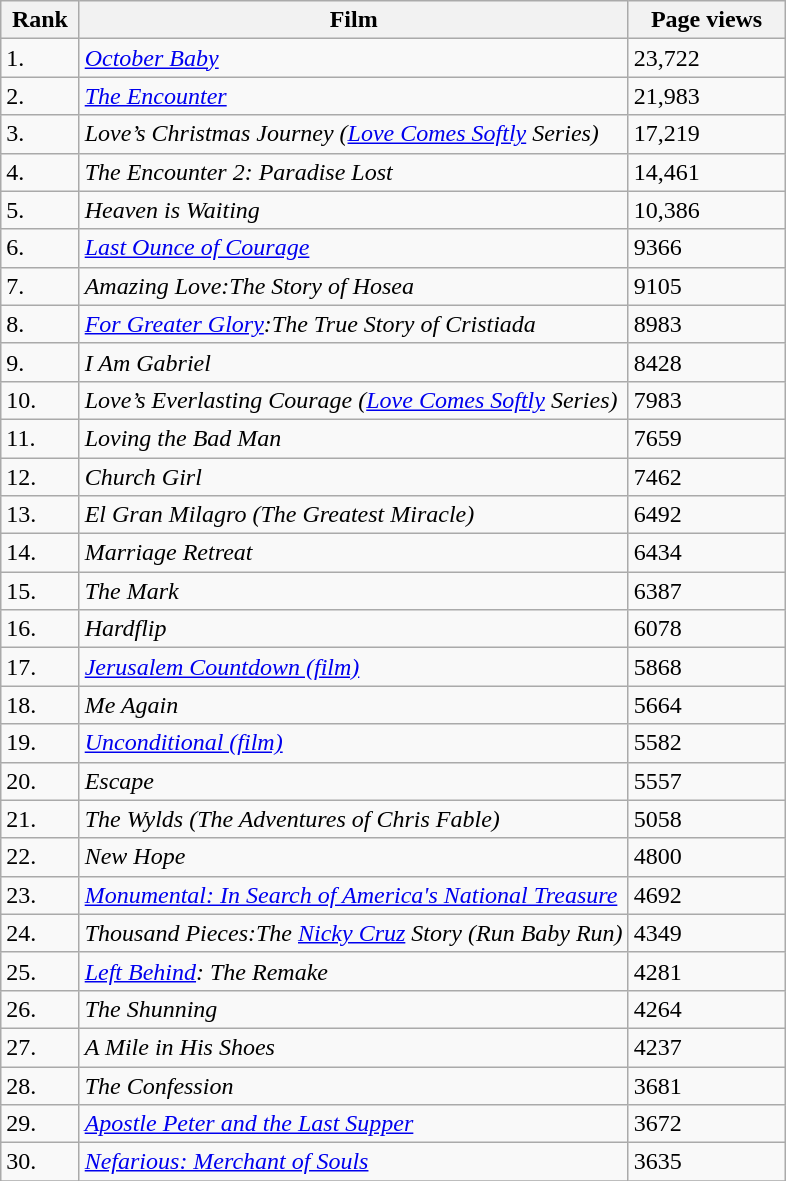<table class="wikitable sortable">
<tr>
<th style="width:10%;">Rank</th>
<th style="width:70%;">Film</th>
<th style="width:20%;">Page views</th>
</tr>
<tr>
<td>1.</td>
<td><em><a href='#'>October Baby</a></em></td>
<td>23,722</td>
</tr>
<tr>
<td>2.</td>
<td><em><a href='#'>The Encounter</a></em></td>
<td>21,983</td>
</tr>
<tr>
<td>3.</td>
<td><em>Love’s Christmas Journey (<a href='#'>Love Comes Softly</a> Series)</em></td>
<td>17,219</td>
</tr>
<tr>
<td>4.</td>
<td><em>The Encounter 2: Paradise Lost</em></td>
<td>14,461</td>
</tr>
<tr>
<td>5.</td>
<td><em>Heaven is Waiting</em></td>
<td>10,386</td>
</tr>
<tr>
<td>6.</td>
<td><em><a href='#'>Last Ounce of Courage</a></em></td>
<td>9366</td>
</tr>
<tr>
<td>7.</td>
<td><em>Amazing Love:The Story of Hosea</em></td>
<td>9105</td>
</tr>
<tr>
<td>8.</td>
<td><em><a href='#'>For Greater Glory</a>:The True Story of Cristiada</em></td>
<td>8983</td>
</tr>
<tr>
<td>9.</td>
<td><em>I Am Gabriel</em></td>
<td>8428</td>
</tr>
<tr>
<td>10.</td>
<td><em>Love’s Everlasting Courage (<a href='#'>Love Comes Softly</a> Series)</em></td>
<td>7983</td>
</tr>
<tr>
<td>11.</td>
<td><em>Loving the Bad Man</em></td>
<td>7659</td>
</tr>
<tr>
<td>12.</td>
<td><em>Church Girl</em></td>
<td>7462</td>
</tr>
<tr>
<td>13.</td>
<td><em>El Gran Milagro (The Greatest Miracle)</em></td>
<td>6492</td>
</tr>
<tr>
<td>14.</td>
<td><em>Marriage Retreat</em></td>
<td>6434</td>
</tr>
<tr>
<td>15.</td>
<td><em>The Mark</em></td>
<td>6387</td>
</tr>
<tr>
<td>16.</td>
<td><em>Hardflip</em></td>
<td>6078</td>
</tr>
<tr>
<td>17.</td>
<td><em><a href='#'>Jerusalem Countdown (film)</a></em></td>
<td>5868</td>
</tr>
<tr>
<td>18.</td>
<td><em>Me Again</em></td>
<td>5664</td>
</tr>
<tr>
<td>19.</td>
<td><em><a href='#'>Unconditional (film)</a></em></td>
<td>5582</td>
</tr>
<tr>
<td>20.</td>
<td><em>Escape</em></td>
<td>5557</td>
</tr>
<tr>
<td>21.</td>
<td><em>The Wylds (The Adventures of Chris Fable)</em></td>
<td>5058</td>
</tr>
<tr>
<td>22.</td>
<td><em>New Hope</em></td>
<td>4800</td>
</tr>
<tr>
<td>23.</td>
<td><em><a href='#'>Monumental: In Search of America's National Treasure</a></em></td>
<td>4692</td>
</tr>
<tr>
<td>24.</td>
<td><em>Thousand Pieces:The <a href='#'>Nicky Cruz</a> Story (Run Baby Run)</em></td>
<td>4349</td>
</tr>
<tr>
<td>25.</td>
<td><em><a href='#'>Left Behind</a>: The Remake</em></td>
<td>4281</td>
</tr>
<tr>
<td>26.</td>
<td><em>The Shunning</em></td>
<td>4264</td>
</tr>
<tr>
<td>27.</td>
<td><em>A Mile in His Shoes</em></td>
<td>4237</td>
</tr>
<tr>
<td>28.</td>
<td><em>The Confession</em></td>
<td>3681</td>
</tr>
<tr>
<td>29.</td>
<td><em><a href='#'>Apostle Peter and the Last Supper</a></em></td>
<td>3672</td>
</tr>
<tr>
<td>30.</td>
<td><em><a href='#'>Nefarious: Merchant of Souls</a></em></td>
<td>3635</td>
</tr>
<tr>
</tr>
</table>
